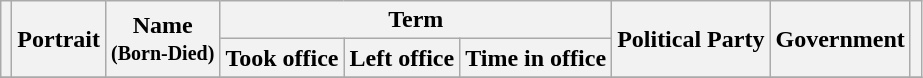<table class="wikitable" style="text-align:center;">
<tr>
<th rowspan=2></th>
<th rowspan=2>Portrait</th>
<th rowspan=2>Name<br><small>(Born-Died)</small></th>
<th colspan=3>Term</th>
<th rowspan=2>Political Party</th>
<th rowspan=2>Government</th>
<th rowspan=2></th>
</tr>
<tr>
<th>Took office</th>
<th>Left office</th>
<th>Time in office</th>
</tr>
<tr style="text-align:center;">
</tr>
</table>
